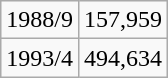<table class="wikitable" border="1">
<tr>
<td>1988/9</td>
<td>157,959</td>
</tr>
<tr>
<td>1993/4</td>
<td>494,634</td>
</tr>
</table>
